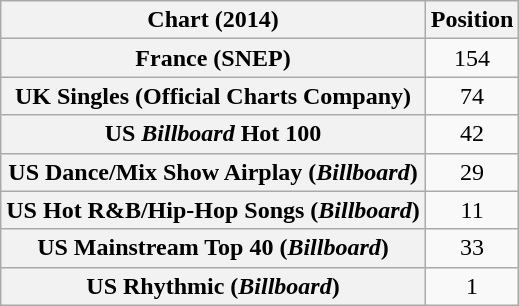<table class="wikitable sortable plainrowheaders" style="text-align:center;">
<tr>
<th scope="col">Chart (2014)</th>
<th scope="col">Position</th>
</tr>
<tr>
<th scope="row">France (SNEP)</th>
<td>154</td>
</tr>
<tr>
<th scope="row">UK Singles (Official Charts Company)</th>
<td>74</td>
</tr>
<tr>
<th scope="row">US <em>Billboard</em> Hot 100</th>
<td>42</td>
</tr>
<tr>
<th scope="row">US Dance/Mix Show Airplay (<em>Billboard</em>)</th>
<td>29</td>
</tr>
<tr>
<th scope="row">US Hot R&B/Hip-Hop Songs (<em>Billboard</em>)</th>
<td>11</td>
</tr>
<tr>
<th scope="row">US Mainstream Top 40 (<em>Billboard</em>)</th>
<td>33</td>
</tr>
<tr>
<th scope="row">US Rhythmic (<em>Billboard</em>)</th>
<td>1</td>
</tr>
</table>
